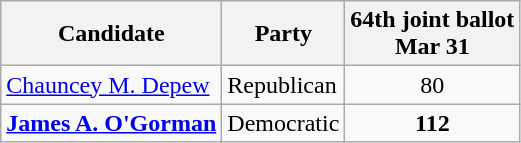<table class=wikitable>
<tr>
<th>Candidate</th>
<th>Party</th>
<th>64th joint ballot<br>Mar 31</th>
</tr>
<tr>
<td><a href='#'>Chauncey M. Depew</a></td>
<td>Republican</td>
<td align=center>80</td>
</tr>
<tr>
<td> <strong><a href='#'>James A. O'Gorman</a></strong></td>
<td>Democratic</td>
<td align=center> <strong>112</strong></td>
</tr>
</table>
